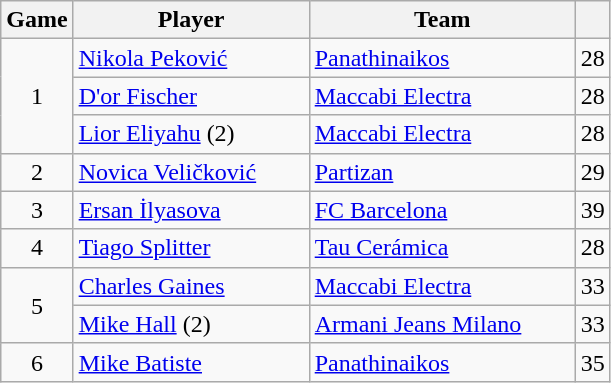<table class="wikitable sortable" style="text-align: center;">
<tr>
<th style="text-align:center;">Game</th>
<th style="text-align:center; width:150px;">Player</th>
<th style="text-align:center; width:170px;">Team</th>
<th style="text-align:center;"></th>
</tr>
<tr>
<td rowspan=3>1</td>
<td align="left"> <a href='#'>Nikola Peković</a></td>
<td align="left"> <a href='#'>Panathinaikos</a></td>
<td>28</td>
</tr>
<tr>
<td align="left"> <a href='#'>D'or Fischer</a></td>
<td align="left"> <a href='#'>Maccabi Electra</a></td>
<td>28</td>
</tr>
<tr>
<td align="left"> <a href='#'>Lior Eliyahu</a> (2)</td>
<td align="left"> <a href='#'>Maccabi Electra</a></td>
<td>28</td>
</tr>
<tr>
<td>2</td>
<td align="left"> <a href='#'>Novica Veličković</a></td>
<td align="left"> <a href='#'>Partizan</a></td>
<td>29</td>
</tr>
<tr>
<td>3</td>
<td align="left"> <a href='#'>Ersan İlyasova</a></td>
<td align="left"> <a href='#'>FC Barcelona</a></td>
<td>39</td>
</tr>
<tr>
<td>4</td>
<td align="left"> <a href='#'>Tiago Splitter</a></td>
<td align="left"> <a href='#'>Tau Cerámica</a></td>
<td>28</td>
</tr>
<tr>
<td rowspan=2>5</td>
<td align="left"> <a href='#'>Charles Gaines</a></td>
<td align="left"> <a href='#'>Maccabi Electra</a></td>
<td>33</td>
</tr>
<tr>
<td align="left"> <a href='#'>Mike Hall</a> (2)</td>
<td align="left"> <a href='#'>Armani Jeans Milano</a></td>
<td>33</td>
</tr>
<tr>
<td>6</td>
<td align="left"> <a href='#'>Mike Batiste</a></td>
<td align="left"> <a href='#'>Panathinaikos</a></td>
<td>35</td>
</tr>
</table>
